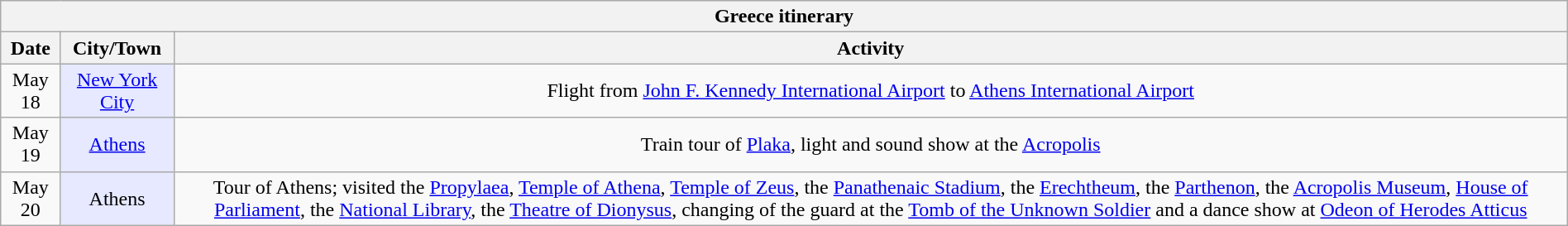<table class="wikitable" style="margin:1em auto; text-align:center;">
<tr>
<th colspan=3>Greece itinerary</th>
</tr>
<tr>
<th>Date</th>
<th>City/Town</th>
<th>Activity</th>
</tr>
<tr>
<td>May 18</td>
<td bgcolor="#e6e9ff"><a href='#'>New York City</a></td>
<td>Flight from <a href='#'>John F. Kennedy International Airport</a> to <a href='#'>Athens International Airport</a></td>
</tr>
<tr>
<td>May 19</td>
<td bgcolor="#e6e9ff"><a href='#'>Athens</a></td>
<td>Train tour of <a href='#'>Plaka</a>, light and sound show at the <a href='#'>Acropolis</a></td>
</tr>
<tr>
<td>May 20</td>
<td bgcolor="#e6e9ff">Athens</td>
<td>Tour of Athens; visited the <a href='#'>Propylaea</a>, <a href='#'>Temple of Athena</a>, <a href='#'>Temple of Zeus</a>, the <a href='#'>Panathenaic Stadium</a>, the <a href='#'>Erechtheum</a>, the <a href='#'>Parthenon</a>, the <a href='#'>Acropolis Museum</a>, <a href='#'>House of Parliament</a>, the <a href='#'>National Library</a>, the <a href='#'>Theatre of Dionysus</a>, changing of the guard at the <a href='#'>Tomb of the Unknown Soldier</a> and a dance show at <a href='#'>Odeon of Herodes Atticus</a></td>
</tr>
</table>
